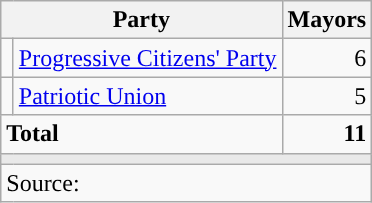<table class="wikitable" style="text-align:right">
<tr>
<th colspan="2">Party</th>
<th>Mayors</th>
</tr>
<tr>
<td width="1"></td>
<td align="left"><a href='#'>Progressive Citizens' Party</a></td>
<td>6</td>
</tr>
<tr>
<td width="1"></td>
<td align="left"><a href='#'>Patriotic Union</a></td>
<td>5</td>
</tr>
<tr>
<td colspan="2" align="left"><strong>Total</strong></td>
<td><strong>11</strong></td>
</tr>
<tr>
<td colspan="3" style="color:inherit;background:#E9E9E9"></td>
</tr>
<tr>
<td colspan="3" align="left">Source: </td>
</tr>
</table>
